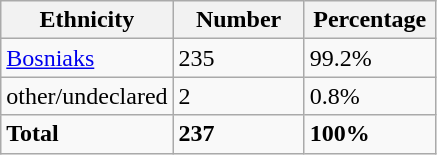<table class="wikitable">
<tr>
<th width="100px">Ethnicity</th>
<th width="80px">Number</th>
<th width="80px">Percentage</th>
</tr>
<tr>
<td><a href='#'>Bosniaks</a></td>
<td>235</td>
<td>99.2%</td>
</tr>
<tr>
<td>other/undeclared</td>
<td>2</td>
<td>0.8%</td>
</tr>
<tr>
<td><strong>Total</strong></td>
<td><strong>237</strong></td>
<td><strong>100%</strong></td>
</tr>
</table>
